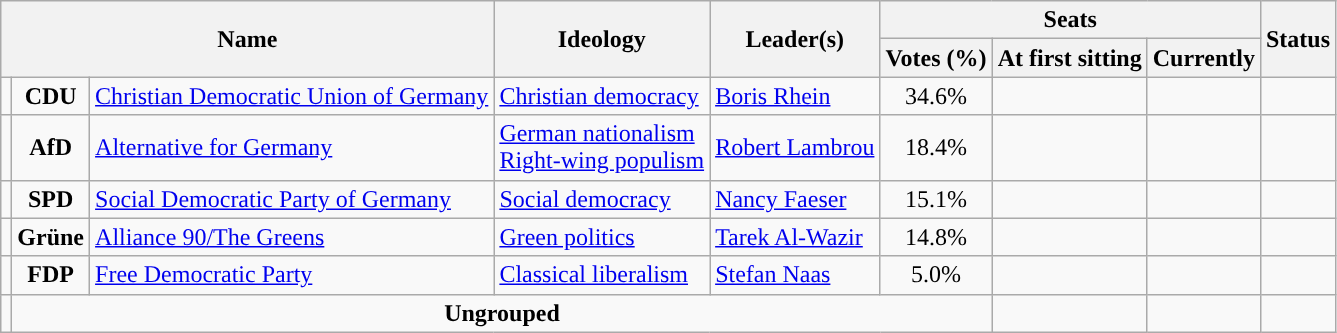<table class="wikitable">
<tr>
<th colspan="3" rowspan="2">Name</th>
<th rowspan="2">Ideology</th>
<th rowspan="2">Leader(s)</th>
<th colspan="3">Seats</th>
<th rowspan="2">Status</th>
</tr>
<tr>
<th>Votes (%)</th>
<th>At first sitting</th>
<th>Currently</th>
</tr>
<tr>
<td></td>
<td align="center"><strong>CDU</strong></td>
<td><a href='#'>Christian Democratic Union of Germany</a><br></td>
<td><a href='#'>Christian democracy</a></td>
<td><a href='#'>Boris Rhein</a></td>
<td align="center">34.6%</td>
<td></td>
<td></td>
<td></td>
</tr>
<tr>
<td></td>
<td align="center"><strong>AfD</strong></td>
<td><a href='#'>Alternative for Germany</a><br></td>
<td><a href='#'>German nationalism</a><br><a href='#'>Right-wing populism</a></td>
<td><a href='#'>Robert Lambrou</a></td>
<td align="center">18.4%</td>
<td></td>
<td></td>
<td></td>
</tr>
<tr>
<td></td>
<td align="center"><strong>SPD</strong></td>
<td><a href='#'>Social Democratic Party of Germany</a><br></td>
<td><a href='#'>Social democracy</a></td>
<td><a href='#'>Nancy Faeser</a></td>
<td align="center">15.1%</td>
<td></td>
<td></td>
<td></td>
</tr>
<tr>
<td></td>
<td align="center"><strong>Grüne</strong></td>
<td><a href='#'>Alliance 90/The Greens</a><br></td>
<td><a href='#'>Green politics</a></td>
<td><a href='#'>Tarek Al-Wazir</a></td>
<td align="center">14.8%</td>
<td></td>
<td></td>
<td></td>
</tr>
<tr>
<td></td>
<td align="center"><strong>FDP</strong></td>
<td><a href='#'>Free Democratic Party</a><br></td>
<td><a href='#'>Classical liberalism</a></td>
<td><a href='#'>Stefan Naas</a></td>
<td align="center">5.0%</td>
<td></td>
<td></td>
<td></td>
</tr>
<tr>
<td></td>
<td colspan="5" align="center"><strong>Ungrouped</strong></td>
<td></td>
<td></td>
<td></td>
</tr>
</table>
